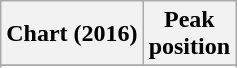<table class="wikitable sortable plainrowheaders" style="text-align:center">
<tr>
<th scope="col">Chart (2016)</th>
<th scope="col">Peak<br> position</th>
</tr>
<tr>
</tr>
<tr>
</tr>
<tr>
</tr>
<tr>
</tr>
<tr>
</tr>
</table>
